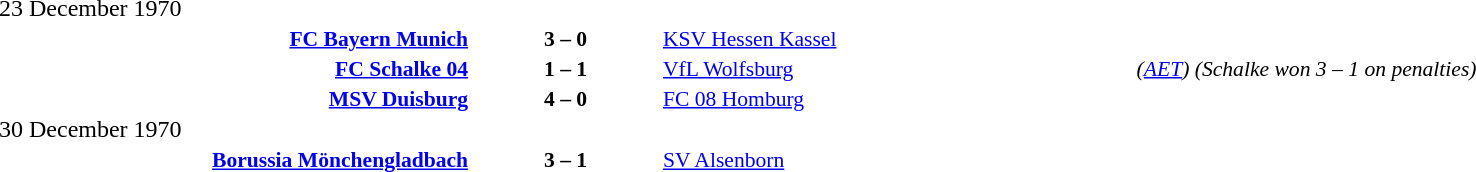<table width=100% cellspacing=1>
<tr>
<th width=25%></th>
<th width=10%></th>
<th width=25%></th>
<th></th>
</tr>
<tr>
<td>23 December 1970</td>
</tr>
<tr style=font-size:90%>
<td align=right><strong><a href='#'>FC Bayern Munich</a></strong></td>
<td align=center><strong>3 – 0</strong></td>
<td><a href='#'>KSV Hessen Kassel</a></td>
</tr>
<tr style=font-size:90%>
<td align=right><strong><a href='#'>FC Schalke 04</a></strong></td>
<td align=center><strong>1 – 1</strong></td>
<td><a href='#'>VfL Wolfsburg</a></td>
<td><em>(<a href='#'>AET</a>) (Schalke won 3 – 1 on penalties)</em></td>
</tr>
<tr style=font-size:90%>
<td align=right><strong><a href='#'>MSV Duisburg</a></strong></td>
<td align=center><strong>4 – 0</strong></td>
<td><a href='#'>FC 08 Homburg</a></td>
</tr>
<tr>
<td>30 December 1970</td>
</tr>
<tr style=font-size:90%>
<td align=right><strong><a href='#'>Borussia Mönchengladbach</a></strong></td>
<td align=center><strong>3 – 1</strong></td>
<td><a href='#'>SV Alsenborn</a></td>
</tr>
</table>
